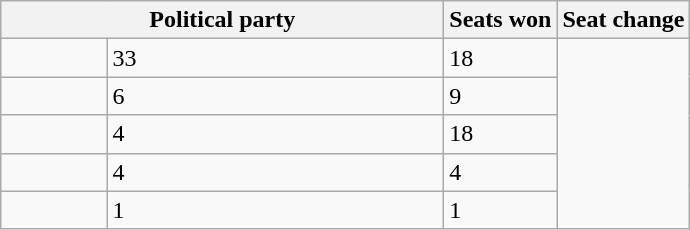<table class="wikitable">
<tr>
<th colspan="2" style="width:18em">Political party</th>
<th>Seats won</th>
<th>Seat change</th>
</tr>
<tr>
<td></td>
<td>33</td>
<td> 18</td>
</tr>
<tr>
<td></td>
<td>6</td>
<td> 9</td>
</tr>
<tr>
<td></td>
<td>4</td>
<td> 18</td>
</tr>
<tr>
<td></td>
<td>4</td>
<td> 4</td>
</tr>
<tr>
<td></td>
<td>1</td>
<td> 1</td>
</tr>
</table>
